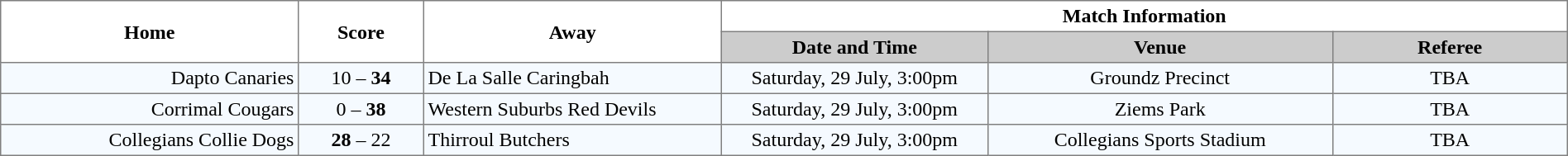<table width="100%" cellspacing="0" cellpadding="3" border="1" style="border-collapse:collapse;  text-align:center;">
<tr>
<th rowspan="2" width="19%">Home</th>
<th rowspan="2" width="8%">Score</th>
<th rowspan="2" width="19%">Away</th>
<th colspan="3">Match Information</th>
</tr>
<tr style="background:#CCCCCC">
<th width="17%">Date and Time</th>
<th width="22%">Venue</th>
<th width="50%">Referee</th>
</tr>
<tr style="text-align:center; background:#f5faff;">
<td align="right">Dapto Canaries </td>
<td>10 – <strong>34</strong></td>
<td align="left"> De La Salle Caringbah</td>
<td>Saturday, 29 July, 3:00pm</td>
<td>Groundz Precinct</td>
<td>TBA</td>
</tr>
<tr style="text-align:center; background:#f5faff;">
<td align="right">Corrimal Cougars </td>
<td>0 – <strong>38</strong></td>
<td align="left"> Western Suburbs Red Devils</td>
<td>Saturday, 29 July, 3:00pm</td>
<td>Ziems Park</td>
<td>TBA</td>
</tr>
<tr style="text-align:center; background:#f5faff;">
<td align="right">Collegians Collie Dogs </td>
<td><strong>28</strong> – 22</td>
<td align="left"> Thirroul Butchers</td>
<td>Saturday, 29 July, 3:00pm</td>
<td>Collegians Sports Stadium</td>
<td>TBA</td>
</tr>
</table>
